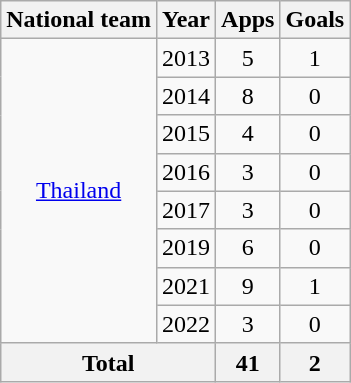<table class="wikitable" style="text-align:center">
<tr>
<th>National team</th>
<th>Year</th>
<th>Apps</th>
<th>Goals</th>
</tr>
<tr>
<td rowspan="8"><a href='#'>Thailand</a></td>
<td>2013</td>
<td>5</td>
<td>1</td>
</tr>
<tr>
<td>2014</td>
<td>8</td>
<td>0</td>
</tr>
<tr>
<td>2015</td>
<td>4</td>
<td>0</td>
</tr>
<tr>
<td>2016</td>
<td>3</td>
<td>0</td>
</tr>
<tr>
<td>2017</td>
<td>3</td>
<td>0</td>
</tr>
<tr>
<td>2019</td>
<td>6</td>
<td>0</td>
</tr>
<tr>
<td>2021</td>
<td>9</td>
<td>1</td>
</tr>
<tr>
<td>2022</td>
<td>3</td>
<td>0</td>
</tr>
<tr>
<th colspan="2">Total</th>
<th>41</th>
<th>2</th>
</tr>
</table>
